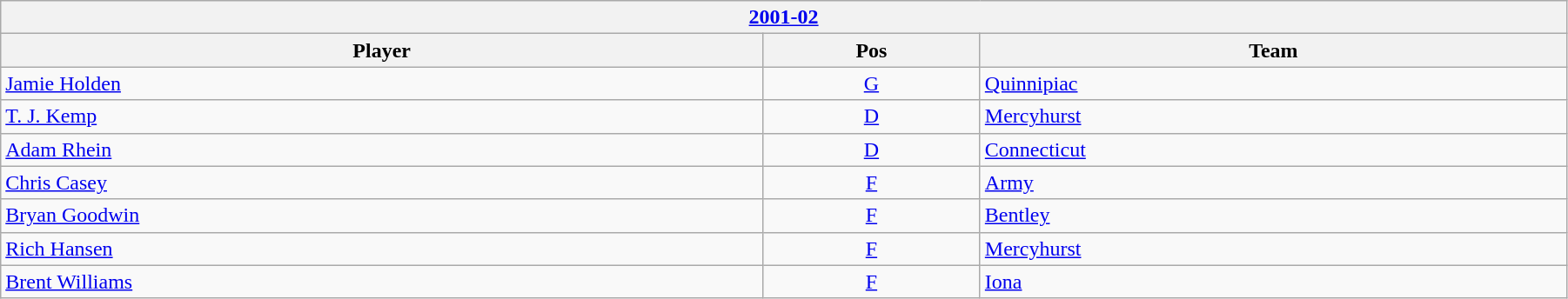<table class="wikitable" width=95%>
<tr>
<th colspan=3><a href='#'>2001-02</a></th>
</tr>
<tr>
<th>Player</th>
<th>Pos</th>
<th>Team</th>
</tr>
<tr>
<td><a href='#'>Jamie Holden</a></td>
<td style="text-align:center;"><a href='#'>G</a></td>
<td><a href='#'>Quinnipiac</a></td>
</tr>
<tr>
<td><a href='#'>T. J. Kemp</a></td>
<td style="text-align:center;"><a href='#'>D</a></td>
<td><a href='#'>Mercyhurst</a></td>
</tr>
<tr>
<td><a href='#'>Adam Rhein</a></td>
<td style="text-align:center;"><a href='#'>D</a></td>
<td><a href='#'>Connecticut</a></td>
</tr>
<tr>
<td><a href='#'>Chris Casey</a></td>
<td style="text-align:center;"><a href='#'>F</a></td>
<td><a href='#'>Army</a></td>
</tr>
<tr>
<td><a href='#'>Bryan Goodwin</a></td>
<td style="text-align:center;"><a href='#'>F</a></td>
<td><a href='#'>Bentley</a></td>
</tr>
<tr>
<td><a href='#'>Rich Hansen</a></td>
<td style="text-align:center;"><a href='#'>F</a></td>
<td><a href='#'>Mercyhurst</a></td>
</tr>
<tr>
<td><a href='#'>Brent Williams</a></td>
<td style="text-align:center;"><a href='#'>F</a></td>
<td><a href='#'>Iona</a></td>
</tr>
</table>
